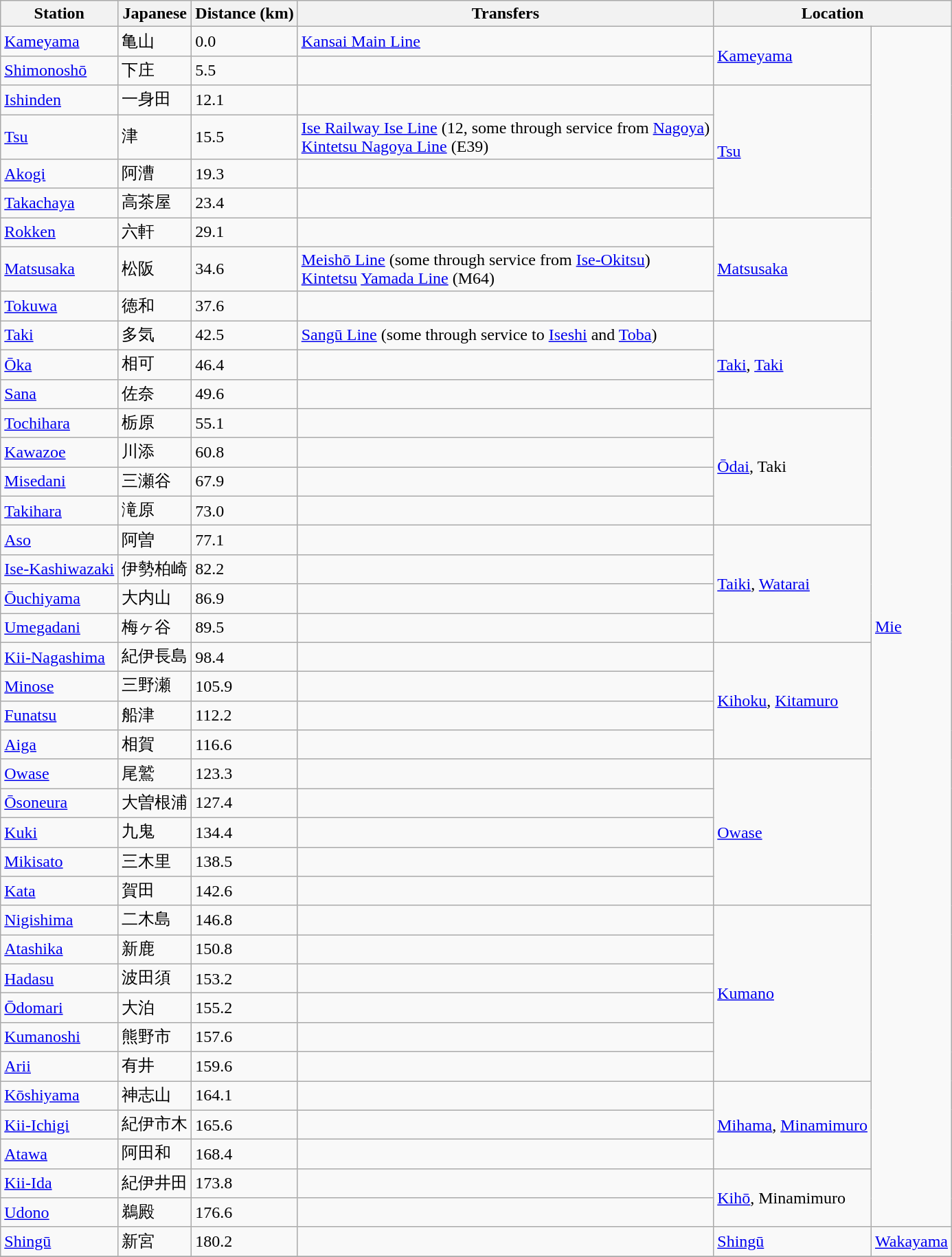<table class="wikitable">
<tr>
<th>Station</th>
<th>Japanese</th>
<th>Distance (km)</th>
<th>Transfers</th>
<th colspan="2">Location</th>
</tr>
<tr>
<td><a href='#'>Kameyama</a></td>
<td>亀山</td>
<td>0.0</td>
<td>  <a href='#'>Kansai Main Line</a></td>
<td rowspan="2"><a href='#'>Kameyama</a></td>
<td rowspan="40"><a href='#'>Mie</a></td>
</tr>
<tr>
<td><a href='#'>Shimonoshō</a></td>
<td>下庄</td>
<td>5.5</td>
<td> </td>
</tr>
<tr>
<td><a href='#'>Ishinden</a></td>
<td>一身田</td>
<td>12.1</td>
<td> </td>
<td rowspan="4"><a href='#'>Tsu</a></td>
</tr>
<tr>
<td><a href='#'>Tsu</a></td>
<td>津</td>
<td>15.5</td>
<td> <a href='#'>Ise Railway Ise Line</a> (12, some through service from <a href='#'>Nagoya</a>)<br> <a href='#'>Kintetsu Nagoya Line</a> (E39)</td>
</tr>
<tr>
<td><a href='#'>Akogi</a></td>
<td>阿漕</td>
<td>19.3</td>
<td> </td>
</tr>
<tr>
<td><a href='#'>Takachaya</a></td>
<td>高茶屋</td>
<td>23.4</td>
<td> </td>
</tr>
<tr>
<td><a href='#'>Rokken</a></td>
<td>六軒</td>
<td>29.1</td>
<td> </td>
<td rowspan="3"><a href='#'>Matsusaka</a></td>
</tr>
<tr>
<td><a href='#'>Matsusaka</a></td>
<td>松阪</td>
<td>34.6</td>
<td><a href='#'>Meishō Line</a> (some through service from <a href='#'>Ise-Okitsu</a>)<br> <a href='#'>Kintetsu</a> <a href='#'>Yamada Line</a> (M64)</td>
</tr>
<tr>
<td><a href='#'>Tokuwa</a></td>
<td>徳和</td>
<td>37.6</td>
<td> </td>
</tr>
<tr>
<td><a href='#'>Taki</a></td>
<td>多気</td>
<td>42.5</td>
<td><a href='#'>Sangū Line</a> (some through service to <a href='#'>Iseshi</a> and <a href='#'>Toba</a>)</td>
<td rowspan="3"><a href='#'>Taki</a>, <a href='#'>Taki</a></td>
</tr>
<tr>
<td><a href='#'>Ōka</a></td>
<td>相可</td>
<td>46.4</td>
<td> </td>
</tr>
<tr>
<td><a href='#'>Sana</a></td>
<td>佐奈</td>
<td>49.6</td>
<td> </td>
</tr>
<tr>
<td><a href='#'>Tochihara</a></td>
<td>栃原</td>
<td>55.1</td>
<td> </td>
<td rowspan="4"><a href='#'>Ōdai</a>, Taki</td>
</tr>
<tr>
<td><a href='#'>Kawazoe</a></td>
<td>川添</td>
<td>60.8</td>
<td> </td>
</tr>
<tr>
<td><a href='#'>Misedani</a></td>
<td>三瀬谷</td>
<td>67.9</td>
<td> </td>
</tr>
<tr>
<td><a href='#'>Takihara</a></td>
<td>滝原</td>
<td>73.0</td>
<td> </td>
</tr>
<tr>
<td><a href='#'>Aso</a></td>
<td>阿曽</td>
<td>77.1</td>
<td> </td>
<td rowspan="4"><a href='#'>Taiki</a>, <a href='#'>Watarai</a></td>
</tr>
<tr>
<td><a href='#'>Ise-Kashiwazaki</a></td>
<td>伊勢柏崎</td>
<td>82.2</td>
<td> </td>
</tr>
<tr>
<td><a href='#'>Ōuchiyama</a></td>
<td>大内山</td>
<td>86.9</td>
<td> </td>
</tr>
<tr>
<td><a href='#'>Umegadani</a></td>
<td>梅ヶ谷</td>
<td>89.5</td>
<td> </td>
</tr>
<tr>
<td><a href='#'>Kii-Nagashima</a></td>
<td>紀伊長島</td>
<td>98.4</td>
<td> </td>
<td rowspan="4"><a href='#'>Kihoku</a>, <a href='#'>Kitamuro</a></td>
</tr>
<tr>
<td><a href='#'>Minose</a></td>
<td>三野瀬</td>
<td>105.9</td>
<td> </td>
</tr>
<tr>
<td><a href='#'>Funatsu</a></td>
<td>船津</td>
<td>112.2</td>
<td> </td>
</tr>
<tr>
<td><a href='#'>Aiga</a></td>
<td>相賀</td>
<td>116.6</td>
<td> </td>
</tr>
<tr>
<td><a href='#'>Owase</a></td>
<td>尾鷲</td>
<td>123.3</td>
<td> </td>
<td rowspan="5"><a href='#'>Owase</a></td>
</tr>
<tr>
<td><a href='#'>Ōsoneura</a></td>
<td>大曽根浦</td>
<td>127.4</td>
<td> </td>
</tr>
<tr>
<td><a href='#'>Kuki</a></td>
<td>九鬼</td>
<td>134.4</td>
<td> </td>
</tr>
<tr>
<td><a href='#'>Mikisato</a></td>
<td>三木里</td>
<td>138.5</td>
<td> </td>
</tr>
<tr>
<td><a href='#'>Kata</a></td>
<td>賀田</td>
<td>142.6</td>
<td> </td>
</tr>
<tr>
<td><a href='#'>Nigishima</a></td>
<td>二木島</td>
<td>146.8</td>
<td> </td>
<td rowspan="6"><a href='#'>Kumano</a></td>
</tr>
<tr>
<td><a href='#'>Atashika</a></td>
<td>新鹿</td>
<td>150.8</td>
<td> </td>
</tr>
<tr>
<td><a href='#'>Hadasu</a></td>
<td>波田須</td>
<td>153.2</td>
<td> </td>
</tr>
<tr>
<td><a href='#'>Ōdomari</a></td>
<td>大泊</td>
<td>155.2</td>
<td> </td>
</tr>
<tr>
<td><a href='#'>Kumanoshi</a></td>
<td>熊野市</td>
<td>157.6</td>
<td> </td>
</tr>
<tr>
<td><a href='#'>Arii</a></td>
<td>有井</td>
<td>159.6</td>
<td> </td>
</tr>
<tr>
<td><a href='#'>Kōshiyama</a></td>
<td>神志山</td>
<td>164.1</td>
<td> </td>
<td rowspan="3"><a href='#'>Mihama</a>, <a href='#'>Minamimuro</a></td>
</tr>
<tr>
<td><a href='#'>Kii-Ichigi</a></td>
<td>紀伊市木</td>
<td>165.6</td>
<td> </td>
</tr>
<tr>
<td><a href='#'>Atawa</a></td>
<td>阿田和</td>
<td>168.4</td>
<td> </td>
</tr>
<tr>
<td><a href='#'>Kii-Ida</a></td>
<td>紀伊井田</td>
<td>173.8</td>
<td> </td>
<td rowspan="2"><a href='#'>Kihō</a>, Minamimuro</td>
</tr>
<tr>
<td><a href='#'>Udono</a></td>
<td>鵜殿</td>
<td>176.6</td>
<td> </td>
</tr>
<tr>
<td><a href='#'>Shingū</a></td>
<td>新宮</td>
<td>180.2</td>
<td></td>
<td><a href='#'>Shingū</a></td>
<td><a href='#'>Wakayama</a></td>
</tr>
<tr>
</tr>
</table>
